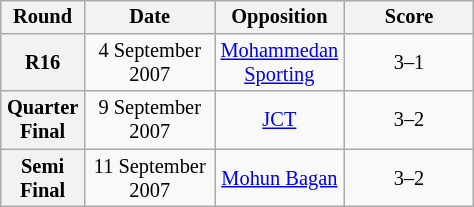<table class="wikitable plainrowheaders" style="text-align:center;margin-left:1em;float:right; font-size:85%;">
<tr>
<th scope=col width="50">Round</th>
<th scope=col width="80">Date</th>
<th scope=col width="80">Opposition</th>
<th scope=col width="80">Score</th>
</tr>
<tr>
<th scope=row style="text-align:center">R16</th>
<td>4 September 2007</td>
<td><a href='#'>Mohammedan Sporting</a></td>
<td>3–1</td>
</tr>
<tr>
<th scope=row style="text-align:center">Quarter Final</th>
<td>9 September 2007</td>
<td><a href='#'>JCT</a></td>
<td>3–2</td>
</tr>
<tr>
<th scope=row style="text-align:center">Semi Final</th>
<td>11 September 2007</td>
<td><a href='#'>Mohun Bagan</a></td>
<td>3–2</td>
</tr>
</table>
